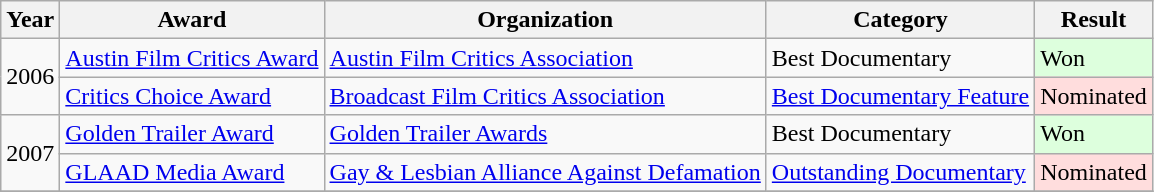<table class="wikitable plainrowheaders">
<tr>
<th scope="col">Year</th>
<th scope="col">Award</th>
<th scope="col">Organization</th>
<th scope="col">Category</th>
<th scope="col">Result</th>
</tr>
<tr>
<td rowspan="2">2006</td>
<td><a href='#'>Austin Film Critics Award</a></td>
<td><a href='#'>Austin Film Critics Association</a></td>
<td>Best Documentary</td>
<td bgcolor="#ddffdd">Won</td>
</tr>
<tr>
<td><a href='#'>Critics Choice Award</a></td>
<td><a href='#'>Broadcast Film Critics Association</a></td>
<td><a href='#'>Best Documentary Feature</a></td>
<td style="background: #ffdddd">Nominated</td>
</tr>
<tr>
<td rowspan="2">2007</td>
<td><a href='#'>Golden Trailer Award</a></td>
<td><a href='#'>Golden Trailer Awards</a></td>
<td>Best Documentary</td>
<td bgcolor="#ddffdd">Won</td>
</tr>
<tr>
<td><a href='#'>GLAAD Media Award</a></td>
<td><a href='#'>Gay & Lesbian Alliance Against Defamation</a></td>
<td><a href='#'>Outstanding Documentary</a></td>
<td style="background: #ffdddd">Nominated</td>
</tr>
<tr>
</tr>
</table>
